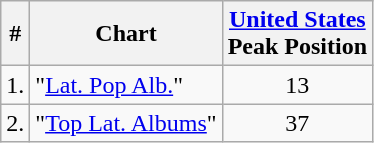<table class="wikitable">
<tr>
<th>#</th>
<th>Chart</th>
<th><a href='#'>United States</a><br>Peak Position </th>
</tr>
<tr>
<td>1.</td>
<td>"<a href='#'>Lat. Pop Alb.</a>"</td>
<td style="text-align:center;">13</td>
</tr>
<tr>
<td>2.</td>
<td>"<a href='#'>Top Lat. Albums</a>"</td>
<td style="text-align:center;">37</td>
</tr>
</table>
